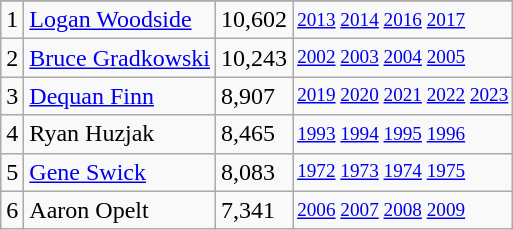<table class="wikitable">
<tr>
</tr>
<tr>
<td>1</td>
<td><a href='#'>Logan Woodside</a></td>
<td><abbr>10,602</abbr></td>
<td style="font-size:80%;"><a href='#'>2013</a> <a href='#'>2014</a> <a href='#'>2016</a> <a href='#'>2017</a></td>
</tr>
<tr>
<td>2</td>
<td><a href='#'>Bruce Gradkowski</a></td>
<td><abbr>10,243</abbr></td>
<td style="font-size:80%;"><a href='#'>2002</a> <a href='#'>2003</a> <a href='#'>2004</a> <a href='#'>2005</a></td>
</tr>
<tr>
<td>3</td>
<td><a href='#'>Dequan Finn</a></td>
<td><abbr>8,907</abbr></td>
<td style="font-size:80%;"><a href='#'>2019</a> <a href='#'>2020</a> <a href='#'>2021</a> <a href='#'>2022</a> <a href='#'>2023</a></td>
</tr>
<tr>
<td>4</td>
<td>Ryan Huzjak</td>
<td><abbr>8,465</abbr></td>
<td style="font-size:80%;"><a href='#'>1993</a> <a href='#'>1994</a> <a href='#'>1995</a> <a href='#'>1996</a></td>
</tr>
<tr>
<td>5</td>
<td><a href='#'>Gene Swick</a></td>
<td><abbr>8,083</abbr></td>
<td style="font-size:80%;"><a href='#'>1972</a> <a href='#'>1973</a> <a href='#'>1974</a> <a href='#'>1975</a></td>
</tr>
<tr>
<td>6</td>
<td>Aaron Opelt</td>
<td><abbr>7,341</abbr></td>
<td style="font-size:80%;"><a href='#'>2006</a> <a href='#'>2007</a> <a href='#'>2008</a> <a href='#'>2009</a></td>
</tr>
</table>
